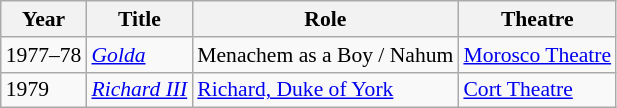<table class="wikitable" style="font-size: 90%;">
<tr>
<th>Year</th>
<th>Title</th>
<th>Role</th>
<th>Theatre</th>
</tr>
<tr>
<td>1977–78</td>
<td><em><a href='#'>Golda</a></em></td>
<td>Menachem as a Boy / Nahum</td>
<td><a href='#'>Morosco Theatre</a></td>
</tr>
<tr>
<td>1979</td>
<td><em><a href='#'>Richard III</a></em></td>
<td><a href='#'>Richard, Duke of York</a></td>
<td><a href='#'>Cort Theatre</a></td>
</tr>
</table>
